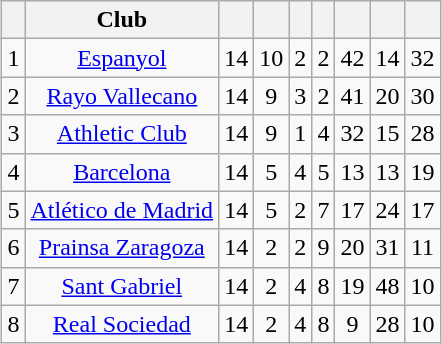<table class="wikitable" style="margin: 1em auto; text-align: center;">
<tr>
<th scope="col"></th>
<th scope="col">Club</th>
<th scope="col"></th>
<th scope="col"></th>
<th scope="col"></th>
<th scope="col"></th>
<th scope="col"></th>
<th scope="col"></th>
<th scope="col"></th>
</tr>
<tr>
<td>1</td>
<td><a href='#'>Espanyol</a></td>
<td>14</td>
<td>10</td>
<td>2</td>
<td>2</td>
<td>42</td>
<td>14</td>
<td>32</td>
</tr>
<tr>
<td>2</td>
<td><a href='#'>Rayo Vallecano</a></td>
<td>14</td>
<td>9</td>
<td>3</td>
<td>2</td>
<td>41</td>
<td>20</td>
<td>30</td>
</tr>
<tr>
<td>3</td>
<td><a href='#'>Athletic Club</a></td>
<td>14</td>
<td>9</td>
<td>1</td>
<td>4</td>
<td>32</td>
<td>15</td>
<td>28</td>
</tr>
<tr>
<td>4</td>
<td><a href='#'>Barcelona</a></td>
<td>14</td>
<td>5</td>
<td>4</td>
<td>5</td>
<td>13</td>
<td>13</td>
<td>19</td>
</tr>
<tr>
<td>5</td>
<td><a href='#'>Atlético de Madrid</a></td>
<td>14</td>
<td>5</td>
<td>2</td>
<td>7</td>
<td>17</td>
<td>24</td>
<td>17</td>
</tr>
<tr>
<td>6</td>
<td><a href='#'>Prainsa Zaragoza</a></td>
<td>14</td>
<td>2</td>
<td>2</td>
<td>9</td>
<td>20</td>
<td>31</td>
<td>11</td>
</tr>
<tr>
<td>7</td>
<td><a href='#'>Sant Gabriel</a></td>
<td>14</td>
<td>2</td>
<td>4</td>
<td>8</td>
<td>19</td>
<td>48</td>
<td>10</td>
</tr>
<tr>
<td>8</td>
<td><a href='#'>Real Sociedad</a></td>
<td>14</td>
<td>2</td>
<td>4</td>
<td>8</td>
<td>9</td>
<td>28</td>
<td>10</td>
</tr>
</table>
